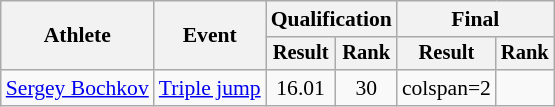<table class=wikitable style=font-size:90%;text-align:center>
<tr>
<th rowspan=2>Athlete</th>
<th rowspan=2>Event</th>
<th colspan=2>Qualification</th>
<th colspan=2>Final</th>
</tr>
<tr style=font-size:95%>
<th>Result</th>
<th>Rank</th>
<th>Result</th>
<th>Rank</th>
</tr>
<tr>
<td align=left><a href='#'>Sergey Bochkov</a></td>
<td align=left><a href='#'>Triple jump</a></td>
<td>16.01</td>
<td>30</td>
<td>colspan=2 </td>
</tr>
</table>
